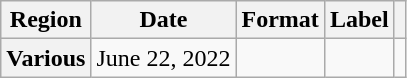<table class="wikitable plainrowheaders">
<tr>
<th scope="col">Region</th>
<th scope="col">Date</th>
<th scope="col">Format</th>
<th scope="col">Label</th>
<th scope="col"></th>
</tr>
<tr>
<th scope="row">Various</th>
<td>June 22, 2022</td>
<td></td>
<td></td>
<td align="center"></td>
</tr>
</table>
